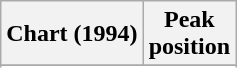<table class="wikitable sortable plainrowheaders" style="text-align:center">
<tr>
<th scope="col">Chart (1994)</th>
<th scope="col">Peak<br>position</th>
</tr>
<tr>
</tr>
<tr>
</tr>
<tr>
</tr>
</table>
